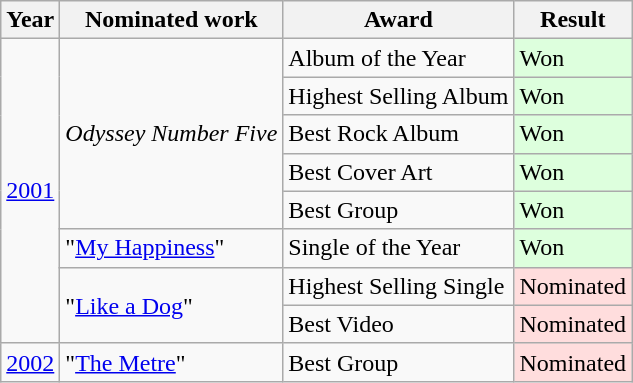<table class="wikitable">
<tr>
<th align="center">Year</th>
<th align="center">Nominated work</th>
<th align="center">Award</th>
<th align="center">Result</th>
</tr>
<tr>
<td rowspan=8><a href='#'>2001</a></td>
<td rowspan=5><em>Odyssey Number Five</em></td>
<td>Album of the Year</td>
<td style="background: #ddffdd">Won</td>
</tr>
<tr>
<td>Highest Selling Album</td>
<td style="background: #ddffdd">Won</td>
</tr>
<tr>
<td>Best Rock Album</td>
<td style="background: #ddffdd">Won</td>
</tr>
<tr>
<td>Best Cover Art</td>
<td style="background: #ddffdd">Won</td>
</tr>
<tr>
<td>Best Group</td>
<td style="background: #ddffdd">Won</td>
</tr>
<tr>
<td>"<a href='#'>My Happiness</a>"</td>
<td>Single of the Year</td>
<td style="background: #ddffdd">Won</td>
</tr>
<tr>
<td rowspan=2>"<a href='#'>Like a Dog</a>"</td>
<td>Highest Selling Single</td>
<td style="background: #ffdddd">Nominated</td>
</tr>
<tr>
<td>Best Video</td>
<td style="background: #ffdddd">Nominated</td>
</tr>
<tr>
<td><a href='#'>2002</a></td>
<td>"<a href='#'>The Metre</a>"</td>
<td>Best Group</td>
<td style="background: #ffdddd">Nominated</td>
</tr>
</table>
